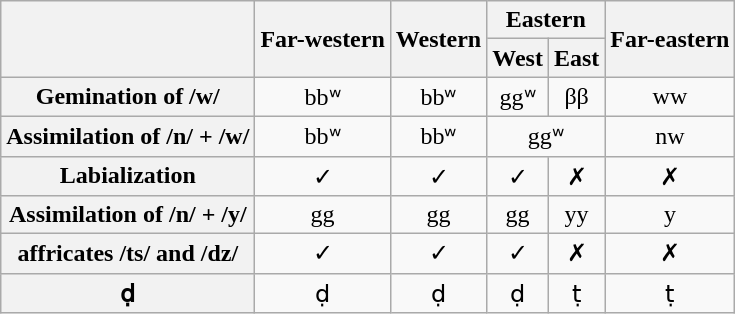<table class="wikitable">
<tr>
<th colspan=1 rowspan=2></th>
<th colspan=1 rowspan=2>Far-western</th>
<th colspan=1 rowspan=2>Western</th>
<th colspan=2 rowspan=1>Eastern</th>
<th colspan=1 rowspan=2>Far-eastern</th>
</tr>
<tr style="text-align:center;">
<th>West</th>
<th>East</th>
</tr>
<tr style="text-align:center;">
<th>Gemination of /w/</th>
<td>bbʷ</td>
<td>bbʷ</td>
<td>ggʷ</td>
<td>ββ</td>
<td>ww</td>
</tr>
<tr style="text-align:center;">
<th>Assimilation of /n/ + /w/</th>
<td>bbʷ</td>
<td>bbʷ</td>
<td ! colspan=2>ggʷ</td>
<td>nw</td>
</tr>
<tr style="text-align:center;">
<th>Labialization</th>
<td>✓</td>
<td>✓</td>
<td>✓</td>
<td>✗</td>
<td>✗</td>
</tr>
<tr style="text-align:center;">
<th>Assimilation of /n/ + /y/</th>
<td>gg</td>
<td>gg</td>
<td>gg</td>
<td>yy</td>
<td>y</td>
</tr>
<tr style="text-align:center;">
<th>affricates /ts/ and /dz/</th>
<td>✓</td>
<td>✓</td>
<td>✓</td>
<td>✗</td>
<td>✗</td>
</tr>
<tr style="text-align:center;">
<th>ḍ</th>
<td>ḍ</td>
<td>ḍ</td>
<td>ḍ</td>
<td>ṭ</td>
<td>ṭ</td>
</tr>
</table>
